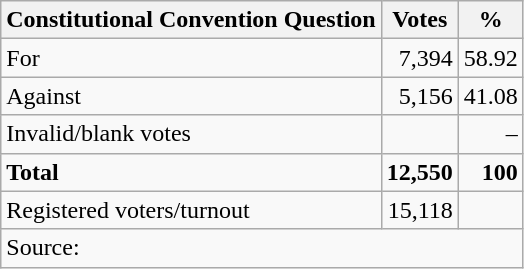<table class=wikitable style=text-align:right>
<tr>
<th>Constitutional Convention Question</th>
<th>Votes</th>
<th>%</th>
</tr>
<tr>
<td align=left>For</td>
<td>7,394</td>
<td>58.92</td>
</tr>
<tr>
<td align=left>Against</td>
<td>5,156</td>
<td>41.08</td>
</tr>
<tr>
<td align=left>Invalid/blank votes</td>
<td></td>
<td>–</td>
</tr>
<tr>
<td align=left><strong>Total</strong></td>
<td><strong>12,550</strong></td>
<td><strong>100</strong></td>
</tr>
<tr>
<td align=left>Registered voters/turnout</td>
<td>15,118</td>
<td></td>
</tr>
<tr>
<td align=left colspan=3>Source: </td>
</tr>
</table>
